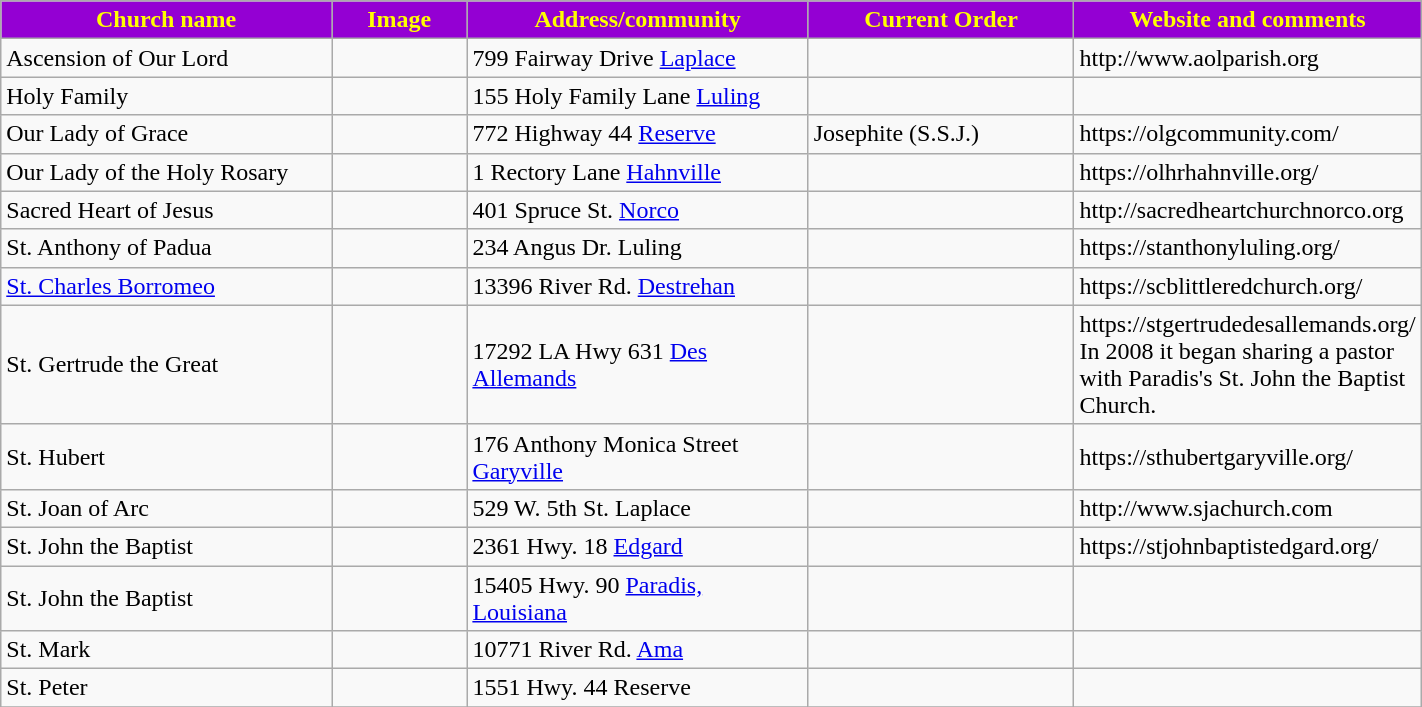<table class="wikitable sortable" style="width:75%">
<tr>
<th style="background:darkviolet; color:yellow;" width="25%"><strong>Church name</strong></th>
<th style="background:darkviolet; color:yellow;" width="10%"><strong>Image</strong></th>
<th style="background:darkviolet; color:yellow;" width="25%"><strong>Address/community</strong></th>
<th style="background:darkviolet; color:yellow;" width="20%"><strong>Current Order</strong></th>
<th style="background:darkviolet; color:yellow;" width="20%"><strong>Website and comments</strong></th>
</tr>
<tr>
<td>Ascension of Our Lord</td>
<td></td>
<td>799 Fairway Drive <a href='#'>Laplace</a></td>
<td></td>
<td>http://www.aolparish.org</td>
</tr>
<tr>
<td>Holy Family</td>
<td></td>
<td>155 Holy Family Lane <a href='#'>Luling</a></td>
<td></td>
<td></td>
</tr>
<tr>
<td>Our Lady of Grace</td>
<td></td>
<td>772 Highway 44 <a href='#'>Reserve</a></td>
<td>Josephite (S.S.J.)</td>
<td>https://olgcommunity.com/</td>
</tr>
<tr>
<td>Our Lady of the Holy Rosary</td>
<td></td>
<td>1 Rectory Lane <a href='#'>Hahnville</a></td>
<td></td>
<td>https://olhrhahnville.org/</td>
</tr>
<tr>
<td>Sacred Heart of Jesus</td>
<td></td>
<td>401 Spruce St. <a href='#'>Norco</a></td>
<td></td>
<td>http://sacredheartchurchnorco.org</td>
</tr>
<tr>
<td>St. Anthony of Padua<br></td>
<td></td>
<td>234 Angus Dr. Luling</td>
<td></td>
<td>https://stanthonyluling.org/</td>
</tr>
<tr>
<td><a href='#'>St. Charles Borromeo</a></td>
<td></td>
<td>13396 River Rd. <a href='#'>Destrehan</a></td>
<td></td>
<td>https://scblittleredchurch.org/</td>
</tr>
<tr>
<td>St. Gertrude the Great<br></td>
<td></td>
<td>17292 LA Hwy 631 <a href='#'>Des Allemands</a></td>
<td></td>
<td>https://stgertrudedesallemands.org/<br>In 2008 it began sharing a pastor with Paradis's St. John the Baptist Church.</td>
</tr>
<tr>
<td>St. Hubert</td>
<td></td>
<td>176 Anthony Monica Street <a href='#'>Garyville</a></td>
<td></td>
<td>https://sthubertgaryville.org/</td>
</tr>
<tr>
<td>St. Joan of Arc</td>
<td></td>
<td>529 W. 5th St. Laplace</td>
<td></td>
<td>http://www.sjachurch.com</td>
</tr>
<tr>
<td>St. John the Baptist</td>
<td></td>
<td>2361 Hwy. 18 <a href='#'>Edgard</a></td>
<td></td>
<td>https://stjohnbaptistedgard.org/</td>
</tr>
<tr>
<td>St. John the Baptist</td>
<td></td>
<td>15405 Hwy. 90 <a href='#'>Paradis, Louisiana</a></td>
<td></td>
<td></td>
</tr>
<tr>
<td>St. Mark<br></td>
<td></td>
<td>10771 River Rd. <a href='#'>Ama</a></td>
<td></td>
<td></td>
</tr>
<tr>
<td>St. Peter</td>
<td></td>
<td>1551 Hwy. 44 Reserve</td>
<td></td>
<td></td>
</tr>
<tr>
</tr>
</table>
